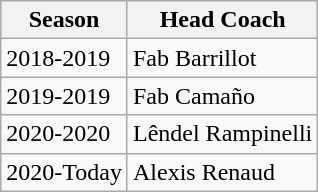<table class="wikitable sortable">
<tr>
<th>Season</th>
<th>Head Coach</th>
</tr>
<tr>
<td>2018-2019</td>
<td>Fab Barrillot</td>
</tr>
<tr>
<td>2019-2019</td>
<td>Fab Camaño</td>
</tr>
<tr>
<td>2020-2020</td>
<td>Lêndel Rampinelli</td>
</tr>
<tr>
<td>2020-Today</td>
<td>Alexis Renaud</td>
</tr>
</table>
